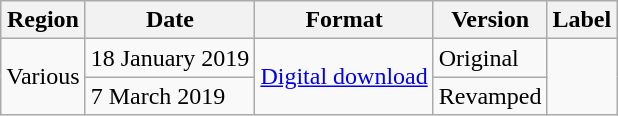<table class=wikitable>
<tr>
<th>Region</th>
<th>Date</th>
<th>Format</th>
<th>Version</th>
<th>Label</th>
</tr>
<tr>
<td rowspan="2">Various</td>
<td>18 January 2019</td>
<td rowspan="2"><a href='#'>Digital download</a></td>
<td>Original</td>
<td rowspan="2"></td>
</tr>
<tr>
<td>7 March 2019</td>
<td>Revamped</td>
</tr>
</table>
